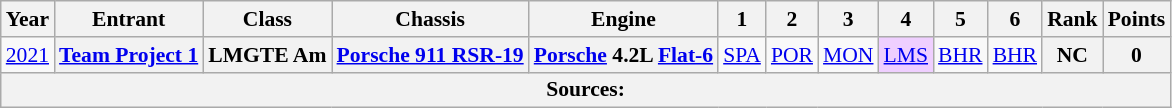<table class="wikitable" style="text-align:center; font-size:90%">
<tr>
<th>Year</th>
<th>Entrant</th>
<th>Class</th>
<th>Chassis</th>
<th>Engine</th>
<th>1</th>
<th>2</th>
<th>3</th>
<th>4</th>
<th>5</th>
<th>6</th>
<th>Rank</th>
<th>Points</th>
</tr>
<tr>
<td><a href='#'>2021</a></td>
<th><a href='#'>Team Project 1</a></th>
<th>LMGTE Am</th>
<th><a href='#'>Porsche 911 RSR-19</a></th>
<th><a href='#'>Porsche</a> 4.2L <a href='#'>Flat-6</a></th>
<td><a href='#'>SPA</a></td>
<td><a href='#'>POR</a></td>
<td><a href='#'>MON</a></td>
<td style="background:#EFCFFF;"><a href='#'>LMS</a><br></td>
<td><a href='#'>BHR</a></td>
<td><a href='#'>BHR</a></td>
<th>NC</th>
<th>0</th>
</tr>
<tr>
<th colspan="13">Sources:</th>
</tr>
</table>
